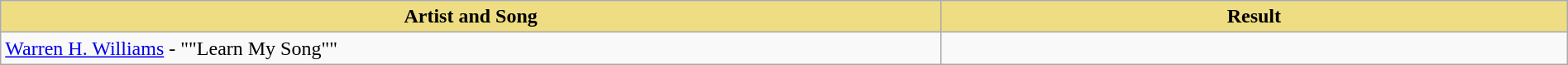<table class="wikitable" width=100%>
<tr>
<th style="width:15%;background:#EEDD82;">Artist and Song</th>
<th style="width:10%;background:#EEDD82;">Result</th>
</tr>
<tr>
<td><a href='#'>Warren H. Williams</a> - ""Learn My Song""</td>
<td></td>
</tr>
</table>
